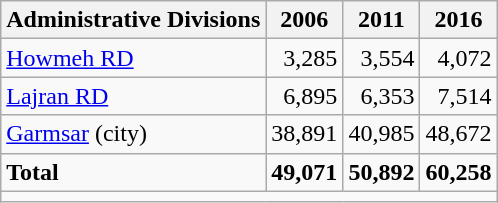<table class="wikitable">
<tr>
<th>Administrative Divisions</th>
<th>2006</th>
<th>2011</th>
<th>2016</th>
</tr>
<tr>
<td><a href='#'>Howmeh RD</a></td>
<td style="text-align: right;">3,285</td>
<td style="text-align: right;">3,554</td>
<td style="text-align: right;">4,072</td>
</tr>
<tr>
<td><a href='#'>Lajran RD</a></td>
<td style="text-align: right;">6,895</td>
<td style="text-align: right;">6,353</td>
<td style="text-align: right;">7,514</td>
</tr>
<tr>
<td><a href='#'>Garmsar</a> (city)</td>
<td style="text-align: right;">38,891</td>
<td style="text-align: right;">40,985</td>
<td style="text-align: right;">48,672</td>
</tr>
<tr>
<td><strong>Total</strong></td>
<td style="text-align: right;"><strong>49,071</strong></td>
<td style="text-align: right;"><strong>50,892</strong></td>
<td style="text-align: right;"><strong>60,258</strong></td>
</tr>
<tr>
<td colspan=4></td>
</tr>
</table>
